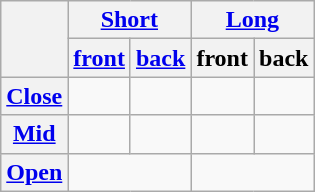<table class="wikitable" style="text-align:center">
<tr>
<th rowspan=2></th>
<th colspan=2><a href='#'>Short</a></th>
<th colspan=2><a href='#'>Long</a></th>
</tr>
<tr>
<th><a href='#'>front</a></th>
<th><a href='#'>back</a></th>
<th>front</th>
<th>back</th>
</tr>
<tr>
<th><a href='#'>Close</a></th>
<td></td>
<td></td>
<td></td>
<td></td>
</tr>
<tr>
<th><a href='#'>Mid</a></th>
<td></td>
<td></td>
<td></td>
<td></td>
</tr>
<tr>
<th><a href='#'>Open</a></th>
<td colspan=2></td>
<td colspan=2></td>
</tr>
</table>
